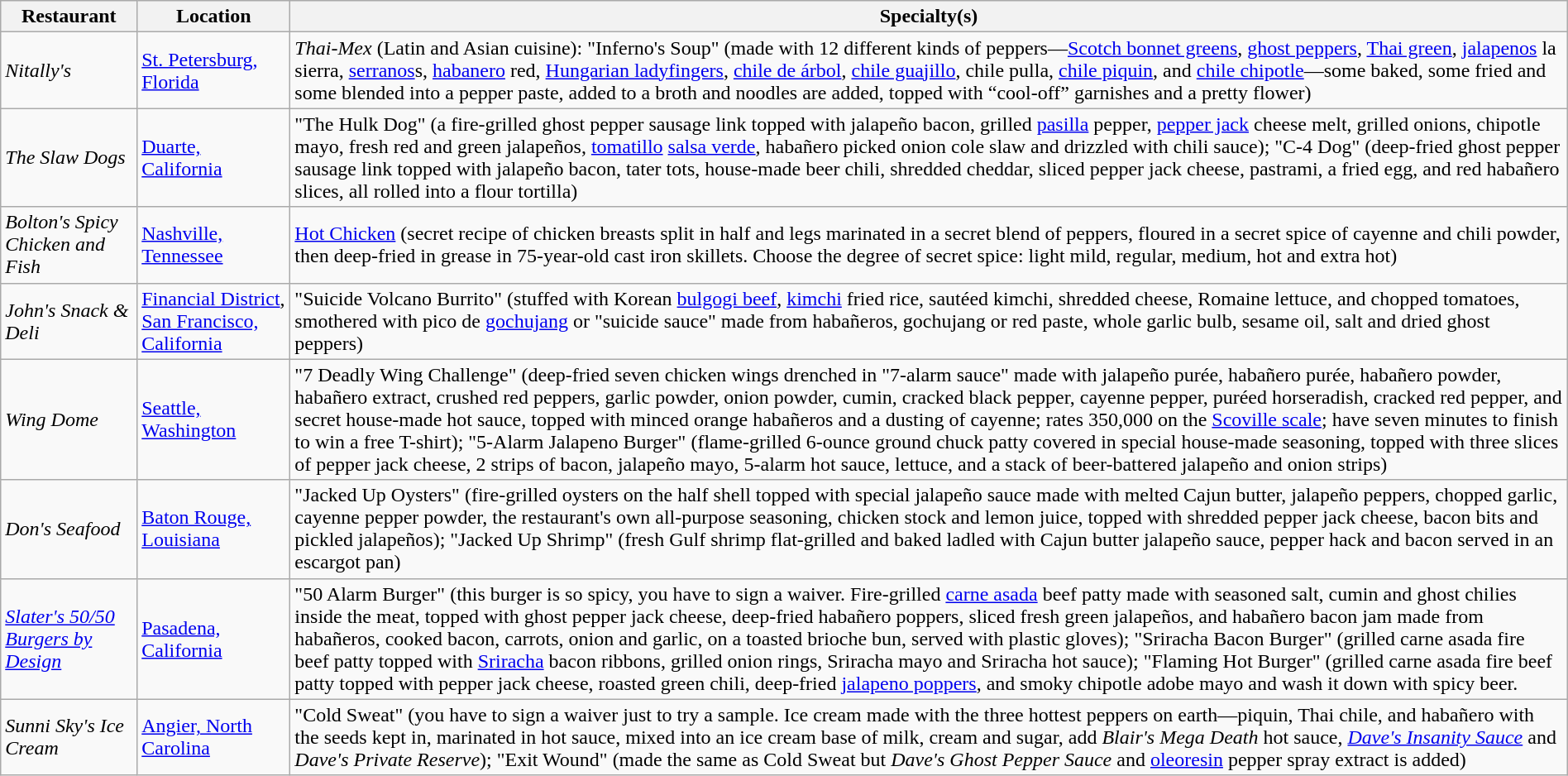<table class="wikitable" style="width:100%;">
<tr>
<th>Restaurant</th>
<th>Location</th>
<th>Specialty(s)</th>
</tr>
<tr>
<td><em>Nitally's</em></td>
<td><a href='#'>St. Petersburg, Florida</a></td>
<td><em>Thai-Mex</em> (Latin and Asian cuisine): "Inferno's Soup" (made with 12 different kinds of peppers—<a href='#'>Scotch bonnet greens</a>, <a href='#'>ghost peppers</a>, <a href='#'>Thai green</a>, <a href='#'>jalapenos</a> la sierra, <a href='#'>serranos</a>s, <a href='#'>habanero</a> red, <a href='#'>Hungarian ladyfingers</a>, <a href='#'>chile de árbol</a>, <a href='#'>chile guajillo</a>, chile pulla, <a href='#'>chile piquin</a>, and <a href='#'>chile chipotle</a>—some baked, some fried and some blended into a pepper paste, added to a broth and noodles are added, topped with “cool-off” garnishes and a pretty flower)</td>
</tr>
<tr>
<td><em>The Slaw Dogs</em></td>
<td><a href='#'>Duarte, California</a></td>
<td>"The Hulk Dog" (a fire-grilled ghost pepper sausage link topped with jalapeño bacon,  grilled <a href='#'>pasilla</a> pepper, <a href='#'>pepper jack</a> cheese melt, grilled onions, chipotle mayo, fresh red and green jalapeños, <a href='#'>tomatillo</a> <a href='#'>salsa verde</a>, habañero picked onion cole slaw and drizzled with chili sauce); "C-4 Dog" (deep-fried ghost pepper sausage link topped with jalapeño bacon, tater tots, house-made beer chili, shredded cheddar, sliced pepper jack cheese, pastrami, a fried egg, and red habañero slices, all rolled into a flour tortilla)</td>
</tr>
<tr>
<td><em>Bolton's Spicy Chicken and Fish</em></td>
<td><a href='#'>Nashville, Tennessee</a></td>
<td><a href='#'>Hot Chicken</a> (secret recipe of chicken breasts split in half and legs marinated in a secret blend of peppers, floured in a secret spice of cayenne and chili powder, then deep-fried in grease in 75-year-old cast iron skillets. Choose the degree of secret spice: light mild, regular, medium, hot and extra hot)</td>
</tr>
<tr>
<td><em>John's Snack & Deli</em></td>
<td><a href='#'>Financial District</a>, <a href='#'>San Francisco, California</a></td>
<td>"Suicide Volcano Burrito" (stuffed with Korean <a href='#'>bulgogi beef</a>, <a href='#'>kimchi</a> fried rice, sautéed kimchi, shredded cheese, Romaine lettuce, and chopped tomatoes, smothered with pico de <a href='#'>gochujang</a> or "suicide sauce" made from habañeros, gochujang or red paste, whole garlic bulb, sesame oil, salt and dried ghost peppers)</td>
</tr>
<tr>
<td><em>Wing Dome</em></td>
<td><a href='#'>Seattle, Washington</a></td>
<td>"7 Deadly Wing Challenge" (deep-fried seven chicken wings drenched in "7-alarm sauce" made with jalapeño purée, habañero purée, habañero powder, habañero extract, crushed red peppers, garlic powder, onion powder, cumin, cracked black pepper, cayenne pepper, puréed horseradish, cracked red pepper, and secret house-made hot sauce, topped with minced orange habañeros and a dusting of cayenne; rates 350,000 on the <a href='#'>Scoville scale</a>; have seven minutes to finish to win a free T-shirt); "5-Alarm Jalapeno Burger" (flame-grilled 6-ounce ground chuck patty covered in special house-made seasoning, topped with three slices of pepper jack cheese, 2 strips of bacon, jalapeño mayo, 5-alarm hot sauce, lettuce, and a stack of beer-battered jalapeño and onion strips)</td>
</tr>
<tr>
<td><em>Don's Seafood</em></td>
<td><a href='#'>Baton Rouge, Louisiana</a></td>
<td>"Jacked Up Oysters" (fire-grilled oysters on the half shell topped with special jalapeño sauce made with melted Cajun butter, jalapeño peppers, chopped garlic, cayenne pepper powder, the restaurant's own all-purpose seasoning, chicken stock and lemon juice, topped with shredded pepper jack cheese, bacon bits and pickled jalapeños); "Jacked Up Shrimp" (fresh Gulf shrimp flat-grilled and baked ladled with Cajun butter jalapeño sauce, pepper hack and bacon served in an escargot pan)</td>
</tr>
<tr>
<td><em><a href='#'>Slater's 50/50 Burgers by Design</a></em></td>
<td><a href='#'>Pasadena, California</a></td>
<td>"50 Alarm Burger" (this burger is so spicy, you have to sign a waiver. Fire-grilled <a href='#'>carne asada</a> beef patty made with seasoned salt, cumin and ghost chilies inside the meat, topped with ghost pepper jack cheese, deep-fried habañero poppers, sliced fresh green jalapeños, and habañero bacon jam made from habañeros, cooked bacon, carrots, onion and garlic, on a toasted brioche bun, served with plastic gloves); "Sriracha Bacon Burger" (grilled carne asada fire beef patty topped with <a href='#'>Sriracha</a> bacon ribbons, grilled onion rings, Sriracha mayo and Sriracha hot sauce); "Flaming Hot Burger" (grilled carne asada fire beef patty topped with pepper jack cheese, roasted green chili, deep-fried <a href='#'>jalapeno poppers</a>, and smoky chipotle adobe mayo and wash it down with spicy beer.</td>
</tr>
<tr>
<td><em>Sunni Sky's Ice Cream</em></td>
<td><a href='#'>Angier, North Carolina</a></td>
<td>"Cold Sweat" (you have to sign a waiver just to try a sample. Ice cream made with the three hottest peppers on earth—piquin, Thai chile, and habañero with the seeds kept in, marinated in hot sauce, mixed into an ice cream base of milk, cream and sugar, add <em>Blair's Mega Death</em> hot sauce, <em><a href='#'>Dave's Insanity Sauce</a></em> and  <em>Dave's Private Reserve</em>); "Exit Wound" (made the same as Cold Sweat but <em>Dave's Ghost Pepper Sauce</em> and <a href='#'>oleoresin</a> pepper spray extract is added)</td>
</tr>
</table>
